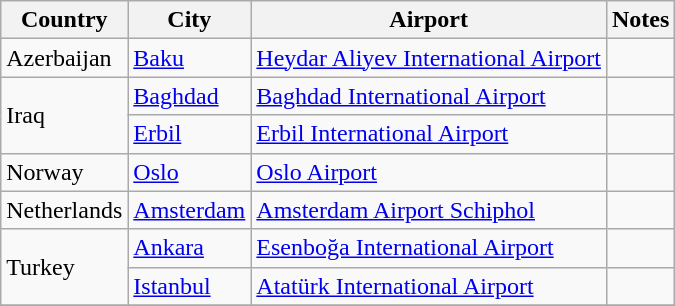<table class="wikitable sortable">
<tr>
<th>Country</th>
<th>City</th>
<th>Airport</th>
<th>Notes</th>
</tr>
<tr>
<td>Azerbaijan</td>
<td><a href='#'>Baku</a></td>
<td><a href='#'>Heydar Aliyev International Airport</a></td>
<td></td>
</tr>
<tr>
<td rowspan="2">Iraq</td>
<td><a href='#'>Baghdad</a></td>
<td><a href='#'>Baghdad International Airport</a></td>
<td></td>
</tr>
<tr>
<td><a href='#'>Erbil</a></td>
<td><a href='#'>Erbil International Airport</a></td>
<td></td>
</tr>
<tr>
<td>Norway</td>
<td><a href='#'>Oslo</a></td>
<td><a href='#'>Oslo Airport</a></td>
<td></td>
</tr>
<tr>
<td>Netherlands</td>
<td><a href='#'>Amsterdam</a></td>
<td><a href='#'>Amsterdam Airport Schiphol</a></td>
<td></td>
</tr>
<tr>
<td rowspan="2">Turkey</td>
<td><a href='#'>Ankara</a></td>
<td><a href='#'>Esenboğa International Airport</a></td>
<td></td>
</tr>
<tr>
<td><a href='#'>Istanbul</a></td>
<td><a href='#'>Atatürk International Airport</a></td>
<td></td>
</tr>
<tr>
</tr>
</table>
